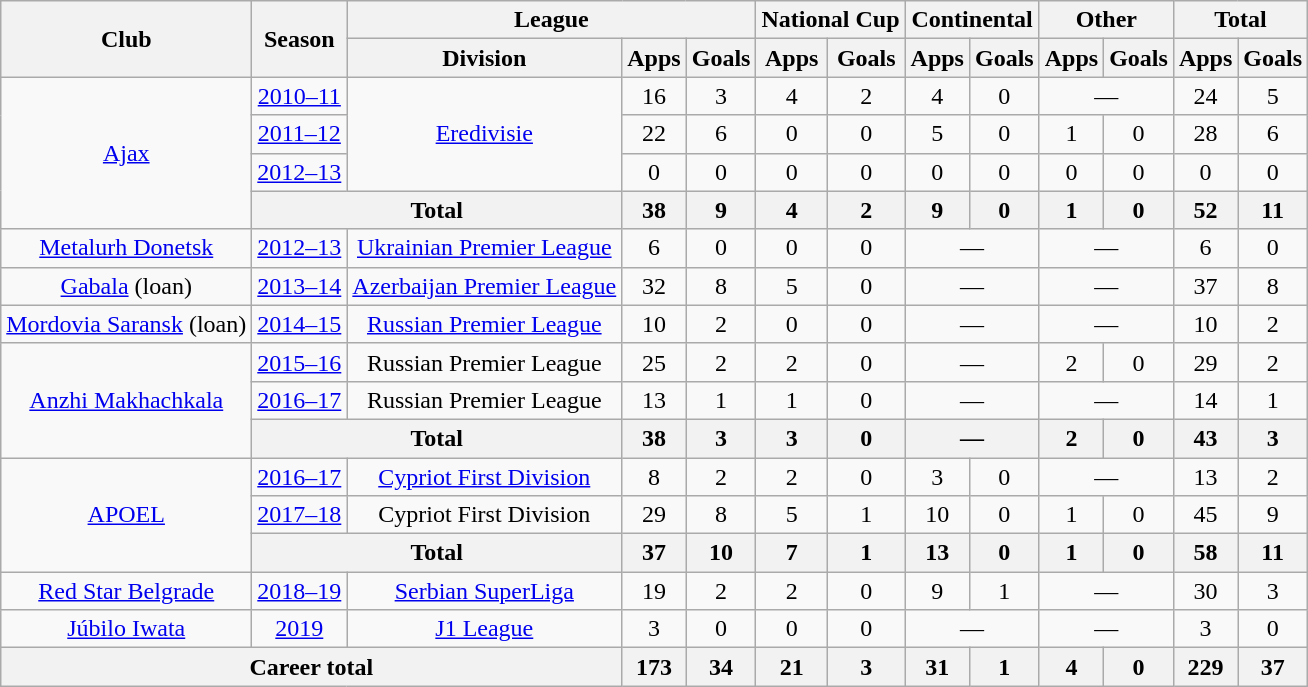<table class="wikitable" style="text-align: center;">
<tr>
<th rowspan="2">Club</th>
<th rowspan="2">Season</th>
<th colspan="3">League</th>
<th colspan="2">National Cup</th>
<th colspan="2">Continental</th>
<th colspan="2">Other</th>
<th colspan="2">Total</th>
</tr>
<tr>
<th>Division</th>
<th>Apps</th>
<th>Goals</th>
<th>Apps</th>
<th>Goals</th>
<th>Apps</th>
<th>Goals</th>
<th>Apps</th>
<th>Goals</th>
<th>Apps</th>
<th>Goals</th>
</tr>
<tr>
<td rowspan="4" valign="center"><a href='#'>Ajax</a></td>
<td><a href='#'>2010–11</a></td>
<td rowspan="3" valign="center"><a href='#'>Eredivisie</a></td>
<td>16</td>
<td>3</td>
<td>4</td>
<td>2</td>
<td>4</td>
<td>0</td>
<td colspan="2">—</td>
<td>24</td>
<td>5</td>
</tr>
<tr>
<td><a href='#'>2011–12</a></td>
<td>22</td>
<td>6</td>
<td>0</td>
<td>0</td>
<td>5</td>
<td>0</td>
<td>1</td>
<td>0</td>
<td>28</td>
<td>6</td>
</tr>
<tr>
<td><a href='#'>2012–13</a></td>
<td>0</td>
<td>0</td>
<td>0</td>
<td>0</td>
<td>0</td>
<td>0</td>
<td>0</td>
<td>0</td>
<td>0</td>
<td>0</td>
</tr>
<tr>
<th colspan="2">Total</th>
<th>38</th>
<th>9</th>
<th>4</th>
<th>2</th>
<th>9</th>
<th>0</th>
<th>1</th>
<th>0</th>
<th>52</th>
<th>11</th>
</tr>
<tr>
<td valign="center"><a href='#'>Metalurh Donetsk</a></td>
<td><a href='#'>2012–13</a></td>
<td><a href='#'>Ukrainian Premier League</a></td>
<td>6</td>
<td>0</td>
<td>0</td>
<td>0</td>
<td colspan="2">—</td>
<td colspan="2">—</td>
<td>6</td>
<td>0</td>
</tr>
<tr>
<td valign="center"><a href='#'>Gabala</a> (loan)</td>
<td><a href='#'>2013–14</a></td>
<td><a href='#'>Azerbaijan Premier League</a></td>
<td>32</td>
<td>8</td>
<td>5</td>
<td>0</td>
<td colspan="2">—</td>
<td colspan="2">—</td>
<td>37</td>
<td>8</td>
</tr>
<tr>
<td valign="center"><a href='#'>Mordovia Saransk</a> (loan)</td>
<td><a href='#'>2014–15</a></td>
<td><a href='#'>Russian Premier League</a></td>
<td>10</td>
<td>2</td>
<td>0</td>
<td>0</td>
<td colspan="2">—</td>
<td colspan="2">—</td>
<td>10</td>
<td>2</td>
</tr>
<tr>
<td rowspan="3" valign="center"><a href='#'>Anzhi Makhachkala</a></td>
<td><a href='#'>2015–16</a></td>
<td>Russian Premier League</td>
<td>25</td>
<td>2</td>
<td>2</td>
<td>0</td>
<td colspan="2">—</td>
<td>2</td>
<td>0</td>
<td>29</td>
<td>2</td>
</tr>
<tr>
<td><a href='#'>2016–17</a></td>
<td>Russian Premier League</td>
<td>13</td>
<td>1</td>
<td>1</td>
<td>0</td>
<td colspan="2">—</td>
<td colspan="2">—</td>
<td>14</td>
<td>1</td>
</tr>
<tr>
<th colspan="2">Total</th>
<th>38</th>
<th>3</th>
<th>3</th>
<th>0</th>
<th colspan="2">—</th>
<th>2</th>
<th>0</th>
<th>43</th>
<th>3</th>
</tr>
<tr>
<td rowspan="3" valign="center"><a href='#'>APOEL</a></td>
<td><a href='#'>2016–17</a></td>
<td><a href='#'>Cypriot First Division</a></td>
<td>8</td>
<td>2</td>
<td>2</td>
<td>0</td>
<td>3</td>
<td>0</td>
<td colspan="2">—</td>
<td>13</td>
<td>2</td>
</tr>
<tr>
<td><a href='#'>2017–18</a></td>
<td>Cypriot First Division</td>
<td>29</td>
<td>8</td>
<td>5</td>
<td>1</td>
<td>10</td>
<td>0</td>
<td>1</td>
<td>0</td>
<td>45</td>
<td>9</td>
</tr>
<tr>
<th colspan="2">Total</th>
<th>37</th>
<th>10</th>
<th>7</th>
<th>1</th>
<th>13</th>
<th>0</th>
<th>1</th>
<th>0</th>
<th>58</th>
<th>11</th>
</tr>
<tr>
<td><a href='#'>Red Star Belgrade</a></td>
<td><a href='#'>2018–19</a></td>
<td><a href='#'>Serbian SuperLiga</a></td>
<td>19</td>
<td>2</td>
<td>2</td>
<td>0</td>
<td>9</td>
<td>1</td>
<td colspan="2">—</td>
<td>30</td>
<td>3</td>
</tr>
<tr>
<td><a href='#'>Júbilo Iwata</a></td>
<td><a href='#'>2019</a></td>
<td><a href='#'>J1 League</a></td>
<td>3</td>
<td>0</td>
<td>0</td>
<td>0</td>
<td colspan="2">—</td>
<td colspan="2">—</td>
<td>3</td>
<td>0</td>
</tr>
<tr>
<th colspan="3">Career total</th>
<th>173</th>
<th>34</th>
<th>21</th>
<th>3</th>
<th>31</th>
<th>1</th>
<th>4</th>
<th>0</th>
<th>229</th>
<th>37</th>
</tr>
</table>
